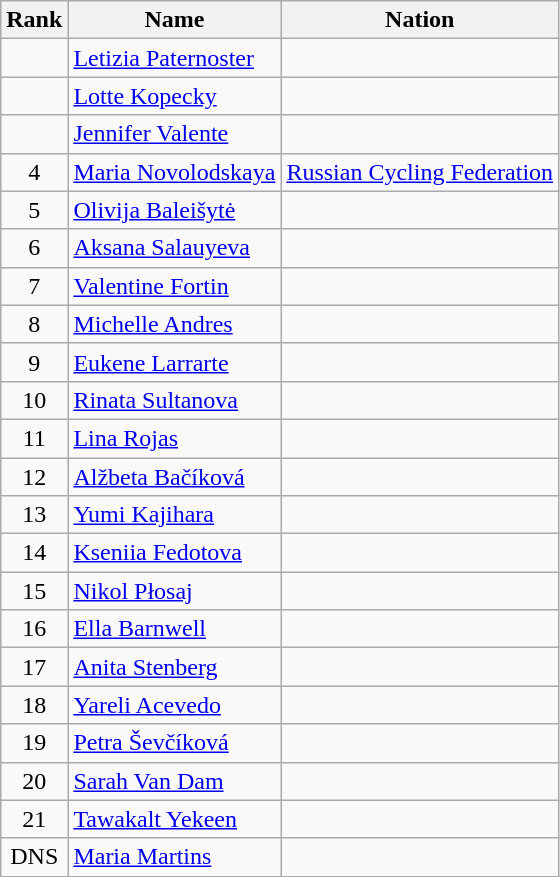<table class="wikitable sortable" style="text-align:center">
<tr>
<th>Rank</th>
<th>Name</th>
<th>Nation</th>
</tr>
<tr>
<td></td>
<td align=left><a href='#'>Letizia Paternoster</a></td>
<td align=left></td>
</tr>
<tr>
<td></td>
<td align=left><a href='#'>Lotte Kopecky</a></td>
<td align=left></td>
</tr>
<tr>
<td></td>
<td align=left><a href='#'>Jennifer Valente</a></td>
<td align=left></td>
</tr>
<tr>
<td>4</td>
<td align=left><a href='#'>Maria Novolodskaya</a></td>
<td align=left><a href='#'>Russian Cycling Federation</a></td>
</tr>
<tr>
<td>5</td>
<td align=left><a href='#'>Olivija Baleišytė</a></td>
<td align=left></td>
</tr>
<tr>
<td>6</td>
<td align=left><a href='#'>Aksana Salauyeva</a></td>
<td align=left></td>
</tr>
<tr>
<td>7</td>
<td align=left><a href='#'>Valentine Fortin</a></td>
<td align=left></td>
</tr>
<tr>
<td>8</td>
<td align=left><a href='#'>Michelle Andres</a></td>
<td align=left></td>
</tr>
<tr>
<td>9</td>
<td align=left><a href='#'>Eukene Larrarte</a></td>
<td align=left></td>
</tr>
<tr>
<td>10</td>
<td align=left><a href='#'>Rinata Sultanova</a></td>
<td align=left></td>
</tr>
<tr>
<td>11</td>
<td align=left><a href='#'>Lina Rojas</a></td>
<td align=left></td>
</tr>
<tr>
<td>12</td>
<td align=left><a href='#'>Alžbeta Bačíková</a></td>
<td align=left></td>
</tr>
<tr>
<td>13</td>
<td align=left><a href='#'>Yumi Kajihara</a></td>
<td align=left></td>
</tr>
<tr>
<td>14</td>
<td align=left><a href='#'>Kseniia Fedotova</a></td>
<td align=left></td>
</tr>
<tr>
<td>15</td>
<td align=left><a href='#'>Nikol Płosaj</a></td>
<td align=left></td>
</tr>
<tr>
<td>16</td>
<td align=left><a href='#'>Ella Barnwell</a></td>
<td align=left></td>
</tr>
<tr>
<td>17</td>
<td align=left><a href='#'>Anita Stenberg</a></td>
<td align=left></td>
</tr>
<tr>
<td>18</td>
<td align=left><a href='#'>Yareli Acevedo</a></td>
<td align=left></td>
</tr>
<tr>
<td>19</td>
<td align=left><a href='#'>Petra Ševčíková</a></td>
<td align=left></td>
</tr>
<tr>
<td>20</td>
<td align=left><a href='#'>Sarah Van Dam</a></td>
<td align=left></td>
</tr>
<tr>
<td>21</td>
<td align=left><a href='#'>Tawakalt Yekeen</a></td>
<td align=left></td>
</tr>
<tr>
<td>DNS</td>
<td align=left><a href='#'>Maria Martins</a></td>
<td align=left></td>
</tr>
</table>
